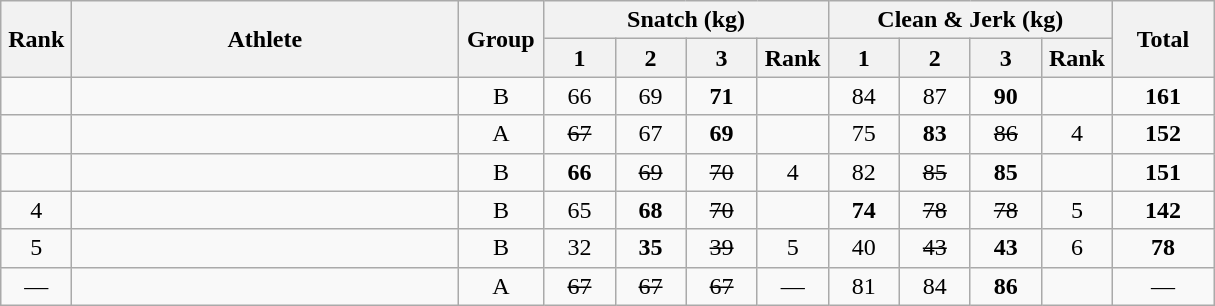<table class = "wikitable" style="text-align:center;">
<tr>
<th rowspan=2 width=40>Rank</th>
<th rowspan=2 width=250>Athlete</th>
<th rowspan=2 width=50>Group</th>
<th colspan=4>Snatch (kg)</th>
<th colspan=4>Clean & Jerk (kg)</th>
<th rowspan=2 width=60>Total</th>
</tr>
<tr>
<th width=40>1</th>
<th width=40>2</th>
<th width=40>3</th>
<th width=40>Rank</th>
<th width=40>1</th>
<th width=40>2</th>
<th width=40>3</th>
<th width=40>Rank</th>
</tr>
<tr>
<td></td>
<td align=left></td>
<td>B</td>
<td>66</td>
<td>69</td>
<td><strong>71</strong></td>
<td></td>
<td>84</td>
<td>87</td>
<td><strong>90</strong></td>
<td></td>
<td><strong>161</strong></td>
</tr>
<tr>
<td></td>
<td align=left></td>
<td>A</td>
<td><s>67</s></td>
<td>67</td>
<td><strong>69</strong></td>
<td></td>
<td>75</td>
<td><strong>83</strong></td>
<td><s>86</s></td>
<td>4</td>
<td><strong>152</strong></td>
</tr>
<tr>
<td></td>
<td align=left></td>
<td>B</td>
<td><strong>66</strong></td>
<td><s>69</s></td>
<td><s>70</s></td>
<td>4</td>
<td>82</td>
<td><s>85</s></td>
<td><strong>85</strong></td>
<td></td>
<td><strong>151</strong></td>
</tr>
<tr>
<td>4</td>
<td align=left></td>
<td>B</td>
<td>65</td>
<td><strong>68</strong></td>
<td><s>70</s></td>
<td></td>
<td><strong>74</strong></td>
<td><s>78</s></td>
<td><s>78</s></td>
<td>5</td>
<td><strong>142</strong></td>
</tr>
<tr>
<td>5</td>
<td align=left></td>
<td>B</td>
<td>32</td>
<td><strong>35</strong></td>
<td><s>39</s></td>
<td>5</td>
<td>40</td>
<td><s>43</s></td>
<td><strong>43</strong></td>
<td>6</td>
<td><strong>78</strong></td>
</tr>
<tr>
<td>—</td>
<td align=left></td>
<td>A</td>
<td><s>67</s></td>
<td><s>67</s></td>
<td><s>67</s></td>
<td>—</td>
<td>81</td>
<td>84</td>
<td><strong>86</strong></td>
<td></td>
<td>—</td>
</tr>
</table>
